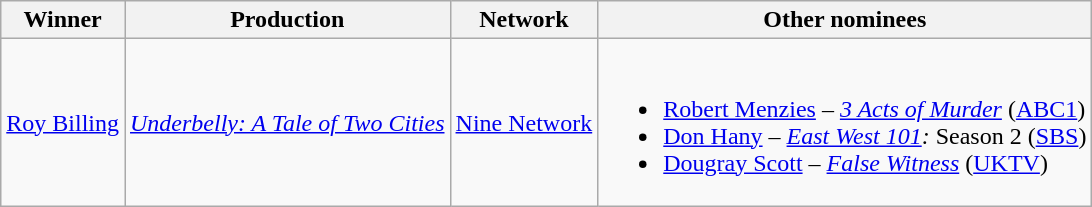<table class="wikitable">
<tr>
<th>Winner</th>
<th>Production</th>
<th>Network</th>
<th>Other nominees</th>
</tr>
<tr>
<td><a href='#'>Roy Billing</a></td>
<td><em><a href='#'>Underbelly: A Tale of Two Cities</a></em></td>
<td align="center"><a href='#'>Nine Network</a></td>
<td><br><ul><li><a href='#'>Robert Menzies</a> – <em><a href='#'>3 Acts of Murder</a></em> (<a href='#'>ABC1</a>)</li><li><a href='#'>Don Hany</a> – <em><a href='#'>East West 101</a>:</em> Season 2 (<a href='#'>SBS</a>)</li><li><a href='#'>Dougray Scott</a> – <em><a href='#'>False Witness</a></em> (<a href='#'>UKTV</a>)</li></ul></td>
</tr>
</table>
